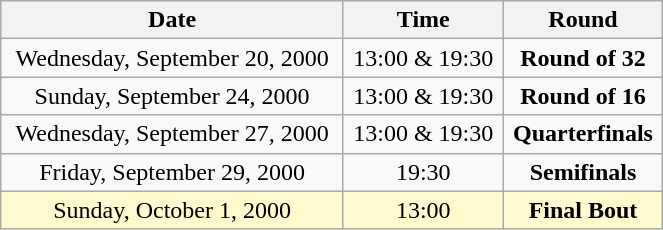<table class="wikitable" style=" text-align:center; font-size:100%;" width="35%">
<tr>
<th>Date</th>
<th>Time</th>
<th>Round</th>
</tr>
<tr>
<td>Wednesday, September 20, 2000</td>
<td>13:00 & 19:30</td>
<td><strong>Round of 32</strong></td>
</tr>
<tr>
<td>Sunday, September 24, 2000</td>
<td>13:00 & 19:30</td>
<td><strong>Round of 16</strong></td>
</tr>
<tr>
<td>Wednesday, September 27, 2000</td>
<td>13:00 & 19:30</td>
<td><strong>Quarterfinals</strong></td>
</tr>
<tr>
<td>Friday, September 29, 2000</td>
<td>19:30</td>
<td><strong>Semifinals</strong></td>
</tr>
<tr>
<td style=background:lemonchiffon>Sunday, October 1, 2000</td>
<td style=background:lemonchiffon>13:00</td>
<td style=background:lemonchiffon><strong>Final Bout</strong></td>
</tr>
</table>
